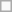<table class=wikitable>
<tr>
<td> </td>
</tr>
</table>
